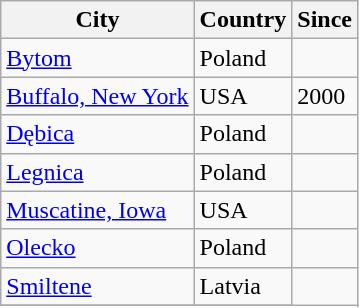<table class="wikitable">
<tr>
<th>City</th>
<th>Country</th>
<th>Since</th>
</tr>
<tr>
<td><a href='#'>Bytom</a></td>
<td> Poland</td>
<td></td>
</tr>
<tr>
<td><a href='#'>Buffalo, New York</a></td>
<td> USA</td>
<td>2000</td>
</tr>
<tr>
<td><a href='#'>Dębica</a></td>
<td> Poland</td>
<td></td>
</tr>
<tr>
<td><a href='#'>Legnica</a></td>
<td> Poland</td>
<td></td>
</tr>
<tr>
<td><a href='#'>Muscatine, Iowa</a></td>
<td> USA</td>
<td></td>
</tr>
<tr>
<td><a href='#'>Olecko</a></td>
<td> Poland</td>
<td></td>
</tr>
<tr>
<td><a href='#'>Smiltene</a></td>
<td> Latvia</td>
</tr>
<tr>
</tr>
</table>
